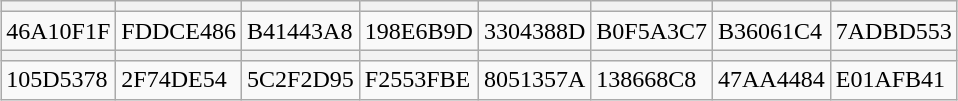<table class="wikitable" style="margin-left: auto; margin-right:auto; border: none;">
<tr>
<th></th>
<th></th>
<th></th>
<th></th>
<th></th>
<th></th>
<th></th>
<th></th>
</tr>
<tr>
<td><span>46A10F1F</span></td>
<td><span>FDDCE486</span></td>
<td><span>B41443A8</span></td>
<td><span>198E6B9D</span></td>
<td><span>3304388D</span></td>
<td><span>B0F5A3C7</span></td>
<td><span>B36061C4</span></td>
<td><span>7ADBD553</span></td>
</tr>
<tr>
<th></th>
<th></th>
<th></th>
<th></th>
<th></th>
<th></th>
<th></th>
<th></th>
</tr>
<tr>
<td><span>105D5378</span></td>
<td><span>2F74DE54</span></td>
<td><span>5C2F2D95</span></td>
<td><span>F2553FBE</span></td>
<td><span>8051357A</span></td>
<td><span>138668C8</span></td>
<td><span>47AA4484</span></td>
<td><span>E01AFB41</span></td>
</tr>
</table>
